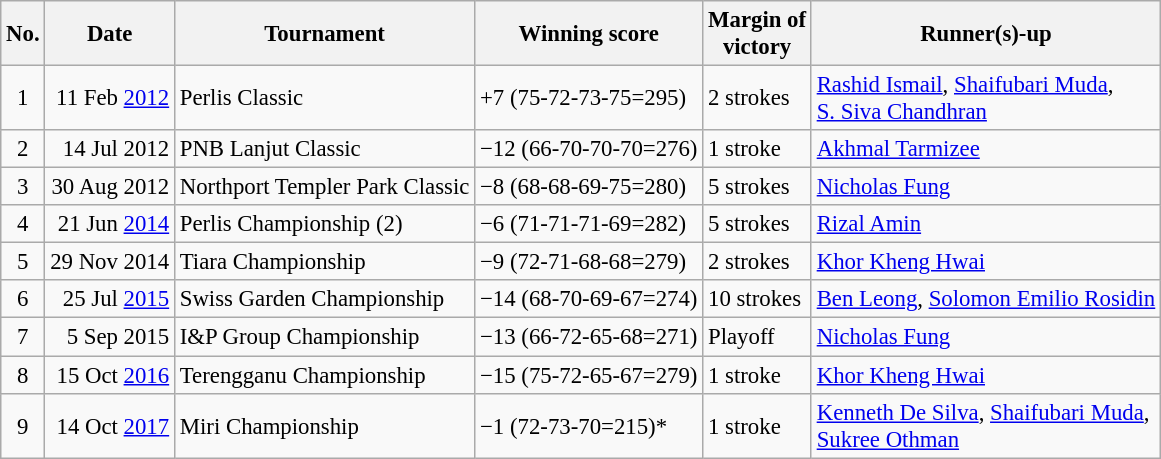<table class="wikitable" style="font-size:95%;">
<tr>
<th>No.</th>
<th>Date</th>
<th>Tournament</th>
<th>Winning score</th>
<th>Margin of<br>victory</th>
<th>Runner(s)-up</th>
</tr>
<tr>
<td align=center>1</td>
<td align=right>11 Feb <a href='#'>2012</a></td>
<td>Perlis Classic</td>
<td>+7 (75-72-73-75=295)</td>
<td>2 strokes</td>
<td> <a href='#'>Rashid Ismail</a>,  <a href='#'>Shaifubari Muda</a>,<br> <a href='#'>S. Siva Chandhran</a></td>
</tr>
<tr>
<td align=center>2</td>
<td align=right>14 Jul 2012</td>
<td>PNB Lanjut Classic</td>
<td>−12 (66-70-70-70=276)</td>
<td>1 stroke</td>
<td> <a href='#'>Akhmal Tarmizee</a></td>
</tr>
<tr>
<td align=center>3</td>
<td align=right>30 Aug 2012</td>
<td>Northport Templer Park Classic</td>
<td>−8 (68-68-69-75=280)</td>
<td>5 strokes</td>
<td> <a href='#'>Nicholas Fung</a></td>
</tr>
<tr>
<td align=center>4</td>
<td align=right>21 Jun <a href='#'>2014</a></td>
<td>Perlis Championship (2)</td>
<td>−6 (71-71-71-69=282)</td>
<td>5 strokes</td>
<td> <a href='#'>Rizal Amin</a></td>
</tr>
<tr>
<td align=center>5</td>
<td align=right>29 Nov 2014</td>
<td>Tiara Championship</td>
<td>−9 (72-71-68-68=279)</td>
<td>2 strokes</td>
<td> <a href='#'>Khor Kheng Hwai</a></td>
</tr>
<tr>
<td align=center>6</td>
<td align=right>25 Jul <a href='#'>2015</a></td>
<td>Swiss Garden Championship</td>
<td>−14 (68-70-69-67=274)</td>
<td>10 strokes</td>
<td> <a href='#'>Ben Leong</a>,  <a href='#'>Solomon Emilio Rosidin</a></td>
</tr>
<tr>
<td align=center>7</td>
<td align=right>5 Sep 2015</td>
<td>I&P Group Championship</td>
<td>−13 (66-72-65-68=271)</td>
<td>Playoff</td>
<td> <a href='#'>Nicholas Fung</a></td>
</tr>
<tr>
<td align=center>8</td>
<td align=right>15 Oct <a href='#'>2016</a></td>
<td>Terengganu Championship</td>
<td>−15 (75-72-65-67=279)</td>
<td>1 stroke</td>
<td> <a href='#'>Khor Kheng Hwai</a></td>
</tr>
<tr>
<td align=center>9</td>
<td align=right>14 Oct <a href='#'>2017</a></td>
<td>Miri Championship</td>
<td>−1 (72-73-70=215)*</td>
<td>1 stroke</td>
<td> <a href='#'>Kenneth De Silva</a>,  <a href='#'>Shaifubari Muda</a>,<br> <a href='#'>Sukree Othman</a></td>
</tr>
</table>
